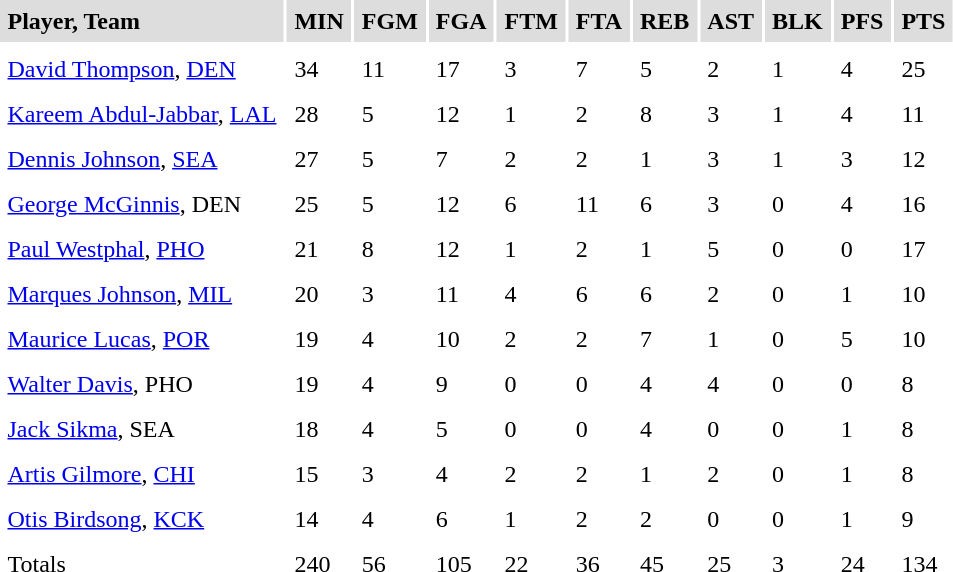<table cellpadding=5>
<tr bgcolor="#dddddd">
<td><strong>Player, Team</strong></td>
<td><strong>MIN</strong></td>
<td><strong>FGM</strong></td>
<td><strong>FGA</strong></td>
<td><strong>FTM</strong></td>
<td><strong>FTA</strong></td>
<td><strong>REB</strong></td>
<td><strong>AST</strong></td>
<td><strong>BLK</strong></td>
<td><strong>PFS</strong></td>
<td><strong>PTS</strong></td>
</tr>
<tr bgcolor="#eeeeee">
</tr>
<tr>
<td><a href='#'>David Thompson</a>, <a href='#'>DEN</a></td>
<td>34</td>
<td>11</td>
<td>17</td>
<td>3</td>
<td>7</td>
<td>5</td>
<td>2</td>
<td>1</td>
<td>4</td>
<td>25</td>
</tr>
<tr>
<td><a href='#'>Kareem Abdul-Jabbar</a>, <a href='#'>LAL</a></td>
<td>28</td>
<td>5</td>
<td>12</td>
<td>1</td>
<td>2</td>
<td>8</td>
<td>3</td>
<td>1</td>
<td>4</td>
<td>11</td>
</tr>
<tr>
<td><a href='#'>Dennis Johnson</a>, <a href='#'>SEA</a></td>
<td>27</td>
<td>5</td>
<td>7</td>
<td>2</td>
<td>2</td>
<td>1</td>
<td>3</td>
<td>1</td>
<td>3</td>
<td>12</td>
</tr>
<tr>
<td><a href='#'>George McGinnis</a>, DEN</td>
<td>25</td>
<td>5</td>
<td>12</td>
<td>6</td>
<td>11</td>
<td>6</td>
<td>3</td>
<td>0</td>
<td>4</td>
<td>16</td>
</tr>
<tr>
<td><a href='#'>Paul Westphal</a>, <a href='#'>PHO</a></td>
<td>21</td>
<td>8</td>
<td>12</td>
<td>1</td>
<td>2</td>
<td>1</td>
<td>5</td>
<td>0</td>
<td>0</td>
<td>17</td>
</tr>
<tr>
<td><a href='#'>Marques Johnson</a>, <a href='#'>MIL</a></td>
<td>20</td>
<td>3</td>
<td>11</td>
<td>4</td>
<td>6</td>
<td>6</td>
<td>2</td>
<td>0</td>
<td>1</td>
<td>10</td>
</tr>
<tr>
<td><a href='#'>Maurice Lucas</a>, <a href='#'>POR</a></td>
<td>19</td>
<td>4</td>
<td>10</td>
<td>2</td>
<td>2</td>
<td>7</td>
<td>1</td>
<td>0</td>
<td>5</td>
<td>10</td>
</tr>
<tr>
<td><a href='#'>Walter Davis</a>, PHO</td>
<td>19</td>
<td>4</td>
<td>9</td>
<td>0</td>
<td>0</td>
<td>4</td>
<td>4</td>
<td>0</td>
<td>0</td>
<td>8</td>
</tr>
<tr>
<td><a href='#'>Jack Sikma</a>, SEA</td>
<td>18</td>
<td>4</td>
<td>5</td>
<td>0</td>
<td>0</td>
<td>4</td>
<td>0</td>
<td>0</td>
<td>1</td>
<td>8</td>
</tr>
<tr>
<td><a href='#'>Artis Gilmore</a>, <a href='#'>CHI</a></td>
<td>15</td>
<td>3</td>
<td>4</td>
<td>2</td>
<td>2</td>
<td>1</td>
<td>2</td>
<td>0</td>
<td>1</td>
<td>8</td>
</tr>
<tr>
<td><a href='#'>Otis Birdsong</a>, <a href='#'>KCK</a></td>
<td>14</td>
<td>4</td>
<td>6</td>
<td>1</td>
<td>2</td>
<td>2</td>
<td>0</td>
<td>0</td>
<td>1</td>
<td>9</td>
</tr>
<tr>
<td>Totals</td>
<td>240</td>
<td>56</td>
<td>105</td>
<td>22</td>
<td>36</td>
<td>45</td>
<td>25</td>
<td>3</td>
<td>24</td>
<td>134</td>
</tr>
<tr>
</tr>
</table>
